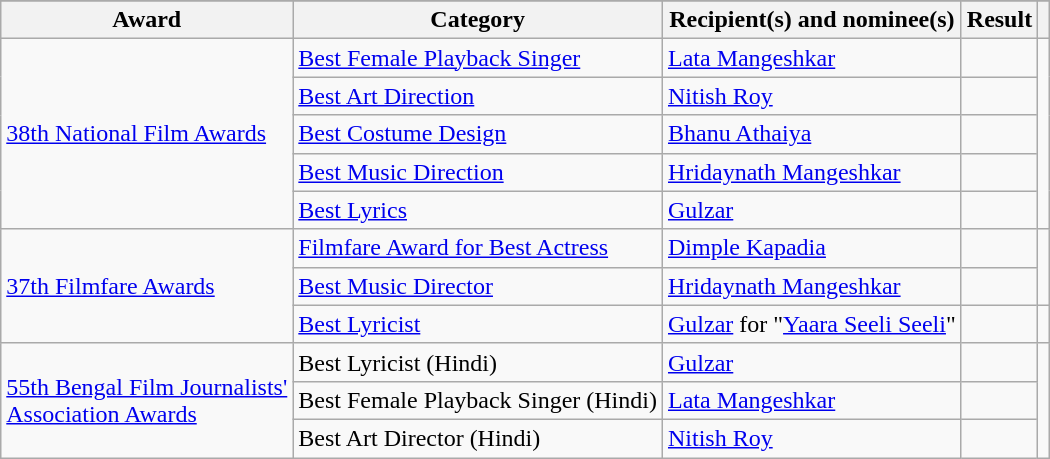<table class="wikitable sortable">
<tr style="background:#ccc; text-align:center;" bgcolor="#B0C4DE">
</tr>
<tr>
<th scope="col">Award</th>
<th scope="col">Category</th>
<th scope="col">Recipient(s) and nominee(s)</th>
<th scope="col">Result</th>
<th scope="col" class="unsortable"></th>
</tr>
<tr>
<td rowspan="5"><a href='#'>38th National Film Awards</a></td>
<td><a href='#'>Best Female Playback Singer</a></td>
<td><a href='#'>Lata Mangeshkar</a></td>
<td></td>
<td rowspan="5" style="text-align:center;"></td>
</tr>
<tr>
<td><a href='#'>Best Art Direction</a></td>
<td><a href='#'>Nitish Roy</a></td>
<td></td>
</tr>
<tr>
<td><a href='#'>Best Costume Design</a></td>
<td><a href='#'>Bhanu Athaiya</a></td>
<td></td>
</tr>
<tr>
<td><a href='#'>Best Music Direction</a></td>
<td><a href='#'>Hridaynath Mangeshkar</a></td>
<td></td>
</tr>
<tr>
<td><a href='#'>Best Lyrics</a></td>
<td><a href='#'>Gulzar</a></td>
<td></td>
</tr>
<tr>
<td rowspan="3"><a href='#'>37th Filmfare Awards</a></td>
<td><a href='#'>Filmfare Award for Best Actress</a></td>
<td><a href='#'>Dimple Kapadia</a></td>
<td></td>
<td rowspan="2" style="text-align:center;"></td>
</tr>
<tr>
<td><a href='#'>Best Music Director</a></td>
<td><a href='#'>Hridaynath Mangeshkar</a></td>
<td></td>
</tr>
<tr>
<td><a href='#'>Best Lyricist</a></td>
<td><a href='#'>Gulzar</a> for "<a href='#'>Yaara Seeli Seeli</a>"</td>
<td></td>
<td style="text-align:center;"></td>
</tr>
<tr>
<td rowspan="3"><a href='#'>55th Bengal Film Journalists'<br>Association Awards</a></td>
<td>Best Lyricist (Hindi)</td>
<td><a href='#'>Gulzar</a></td>
<td></td>
<td rowspan="3" style="text-align:center;"></td>
</tr>
<tr>
<td>Best Female Playback Singer (Hindi)</td>
<td><a href='#'>Lata Mangeshkar</a></td>
<td></td>
</tr>
<tr>
<td>Best Art Director (Hindi)</td>
<td><a href='#'>Nitish Roy</a></td>
<td></td>
</tr>
</table>
